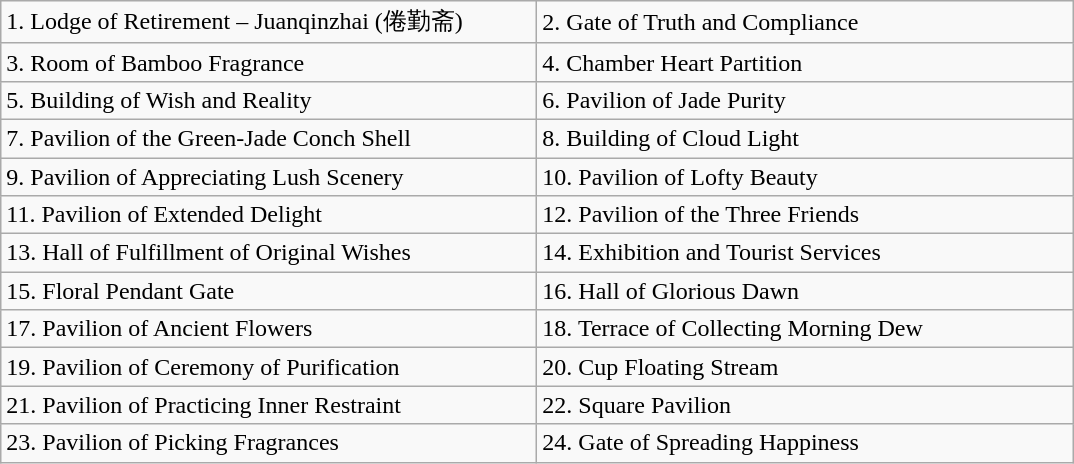<table class="wikitable">
<tr>
<td width="350pt">1. Lodge of Retirement – Juanqinzhai (倦勤斋)</td>
<td width="350pt">2. Gate of Truth and Compliance</td>
</tr>
<tr>
<td>3. Room of Bamboo Fragrance</td>
<td>4. Chamber Heart Partition</td>
</tr>
<tr>
<td>5. Building of Wish and Reality</td>
<td>6. Pavilion of Jade Purity</td>
</tr>
<tr>
<td>7. Pavilion of the Green-Jade Conch Shell</td>
<td>8. Building of Cloud Light</td>
</tr>
<tr>
<td>9. Pavilion of Appreciating Lush Scenery</td>
<td>10. Pavilion of Lofty Beauty</td>
</tr>
<tr>
<td>11. Pavilion of Extended Delight</td>
<td>12. Pavilion of the Three Friends</td>
</tr>
<tr>
<td>13. Hall of Fulfillment of Original Wishes</td>
<td>14. Exhibition and Tourist Services</td>
</tr>
<tr>
<td>15. Floral Pendant Gate</td>
<td>16. Hall of Glorious Dawn</td>
</tr>
<tr>
<td>17. Pavilion of Ancient Flowers</td>
<td>18. Terrace of Collecting Morning Dew</td>
</tr>
<tr>
<td>19. Pavilion of Ceremony of Purification</td>
<td>20. Cup Floating Stream</td>
</tr>
<tr>
<td>21. Pavilion of Practicing Inner Restraint</td>
<td>22. Square Pavilion</td>
</tr>
<tr>
<td>23. Pavilion of Picking Fragrances</td>
<td>24. Gate of Spreading Happiness</td>
</tr>
</table>
